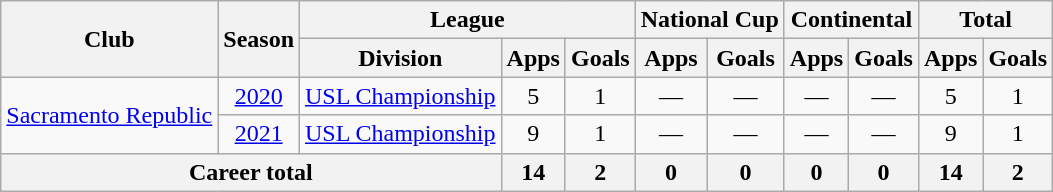<table class=wikitable style=text-align:center>
<tr>
<th rowspan=2>Club</th>
<th rowspan=2>Season</th>
<th colspan=3>League</th>
<th colspan=2>National Cup</th>
<th colspan=2>Continental</th>
<th colspan=2>Total</th>
</tr>
<tr>
<th>Division</th>
<th>Apps</th>
<th>Goals</th>
<th>Apps</th>
<th>Goals</th>
<th>Apps</th>
<th>Goals</th>
<th>Apps</th>
<th>Goals</th>
</tr>
<tr>
<td rowspan=2><a href='#'>Sacramento Republic</a></td>
<td><a href='#'>2020</a></td>
<td><a href='#'>USL Championship</a></td>
<td>5</td>
<td>1</td>
<td>—</td>
<td>—</td>
<td>—</td>
<td>—</td>
<td>5</td>
<td>1</td>
</tr>
<tr>
<td><a href='#'>2021</a></td>
<td><a href='#'>USL Championship</a></td>
<td>9</td>
<td>1</td>
<td>—</td>
<td>—</td>
<td>—</td>
<td>—</td>
<td>9</td>
<td>1</td>
</tr>
<tr>
<th colspan=3>Career total</th>
<th>14</th>
<th>2</th>
<th>0</th>
<th>0</th>
<th>0</th>
<th>0</th>
<th>14</th>
<th>2</th>
</tr>
</table>
